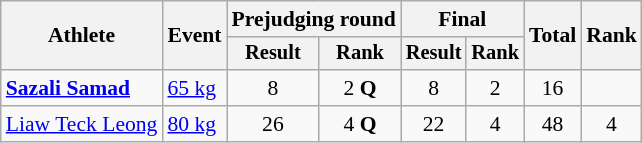<table class="wikitable" style="font-size:90%">
<tr>
<th rowspan=2>Athlete</th>
<th rowspan=2>Event</th>
<th colspan=2>Prejudging round</th>
<th colspan=2>Final</th>
<th rowspan=2>Total</th>
<th rowspan=2>Rank</th>
</tr>
<tr style="font-size:95%">
<th>Result</th>
<th>Rank</th>
<th>Result</th>
<th>Rank</th>
</tr>
<tr align=center>
<td align=left><strong><a href='#'>Sazali Samad</a></strong></td>
<td align=left><a href='#'>65 kg</a></td>
<td>8</td>
<td>2 <strong>Q</strong></td>
<td>8</td>
<td>2</td>
<td>16</td>
<td></td>
</tr>
<tr align=center>
<td align=left><a href='#'>Liaw Teck Leong</a></td>
<td align=left><a href='#'>80 kg</a></td>
<td>26</td>
<td>4 <strong>Q</strong></td>
<td>22</td>
<td>4</td>
<td>48</td>
<td>4</td>
</tr>
</table>
